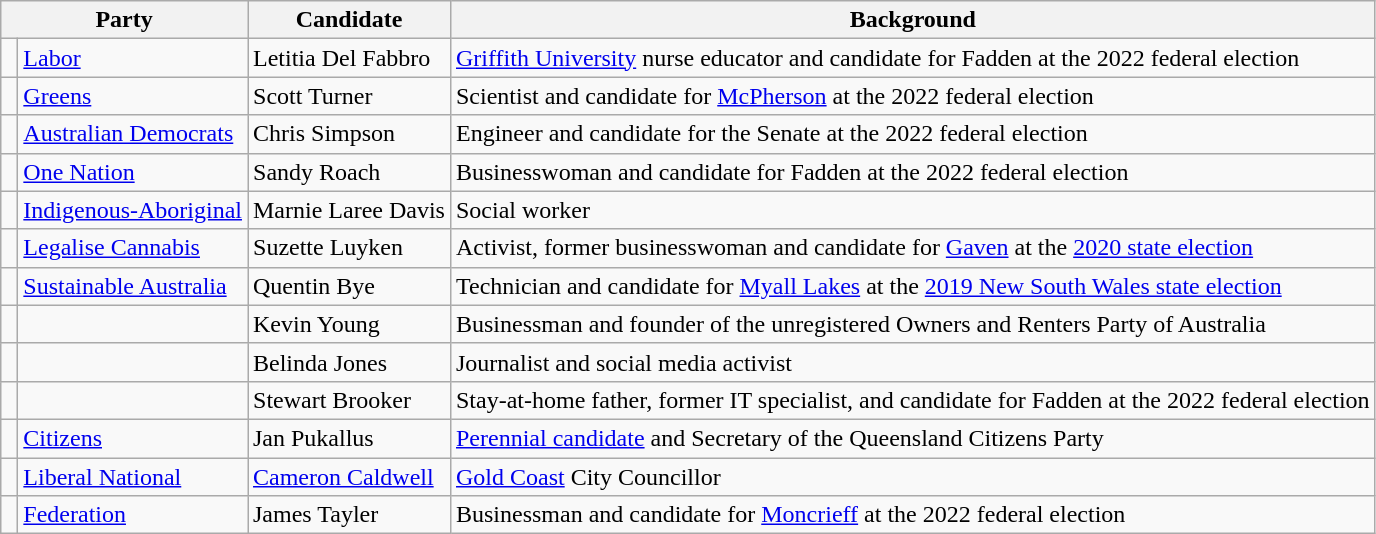<table class="wikitable">
<tr>
<th colspan="2">Party</th>
<th>Candidate</th>
<th>Background</th>
</tr>
<tr>
<td width="3pt" > </td>
<td><a href='#'>Labor</a></td>
<td>Letitia Del Fabbro</td>
<td><a href='#'>Griffith University</a> nurse educator and candidate for Fadden at the 2022 federal election</td>
</tr>
<tr>
<td width="3pt" > </td>
<td><a href='#'>Greens</a></td>
<td>Scott Turner</td>
<td>Scientist and candidate for <a href='#'>McPherson</a> at the 2022 federal election</td>
</tr>
<tr>
<td width="3pt" > </td>
<td><a href='#'>Australian Democrats</a></td>
<td>Chris Simpson</td>
<td>Engineer and candidate for the Senate at the 2022 federal election</td>
</tr>
<tr>
<td width="3pt" > </td>
<td><a href='#'>One Nation</a></td>
<td>Sandy Roach</td>
<td>Businesswoman and candidate for Fadden at the 2022 federal election</td>
</tr>
<tr>
<td width="3pt" > </td>
<td><a href='#'>Indigenous-Aboriginal</a></td>
<td>Marnie Laree Davis</td>
<td>Social worker</td>
</tr>
<tr>
<td width="3pt" ></td>
<td><a href='#'>Legalise Cannabis</a></td>
<td>Suzette Luyken</td>
<td>Activist, former businesswoman and candidate for <a href='#'>Gaven</a> at the <a href='#'>2020 state election</a></td>
</tr>
<tr>
<td width="3pt" > </td>
<td><a href='#'>Sustainable Australia</a></td>
<td>Quentin Bye</td>
<td>Technician and candidate for <a href='#'>Myall Lakes</a> at the <a href='#'>2019 New South Wales state election</a></td>
</tr>
<tr>
<td width="3pt" > </td>
<td></td>
<td>Kevin Young</td>
<td>Businessman and founder of the unregistered Owners and Renters Party of Australia</td>
</tr>
<tr>
<td width="3pt" > </td>
<td></td>
<td>Belinda Jones</td>
<td>Journalist and social media activist</td>
</tr>
<tr>
<td width="3pt" > </td>
<td></td>
<td>Stewart Brooker</td>
<td>Stay-at-home father, former IT specialist, and candidate for Fadden at the 2022 federal election</td>
</tr>
<tr>
<td width="3pt" > </td>
<td><a href='#'>Citizens</a></td>
<td>Jan Pukallus</td>
<td><a href='#'>Perennial candidate</a> and Secretary of the Queensland Citizens Party</td>
</tr>
<tr>
<td width="3pt" > </td>
<td><a href='#'>Liberal National</a></td>
<td><a href='#'>Cameron Caldwell</a></td>
<td><a href='#'>Gold Coast</a> City Councillor</td>
</tr>
<tr>
<td width="3pt" > </td>
<td {{nowrap><a href='#'>Federation</a></td>
<td>James Tayler</td>
<td>Businessman and candidate for <a href='#'>Moncrieff</a> at the 2022 federal election</td>
</tr>
</table>
